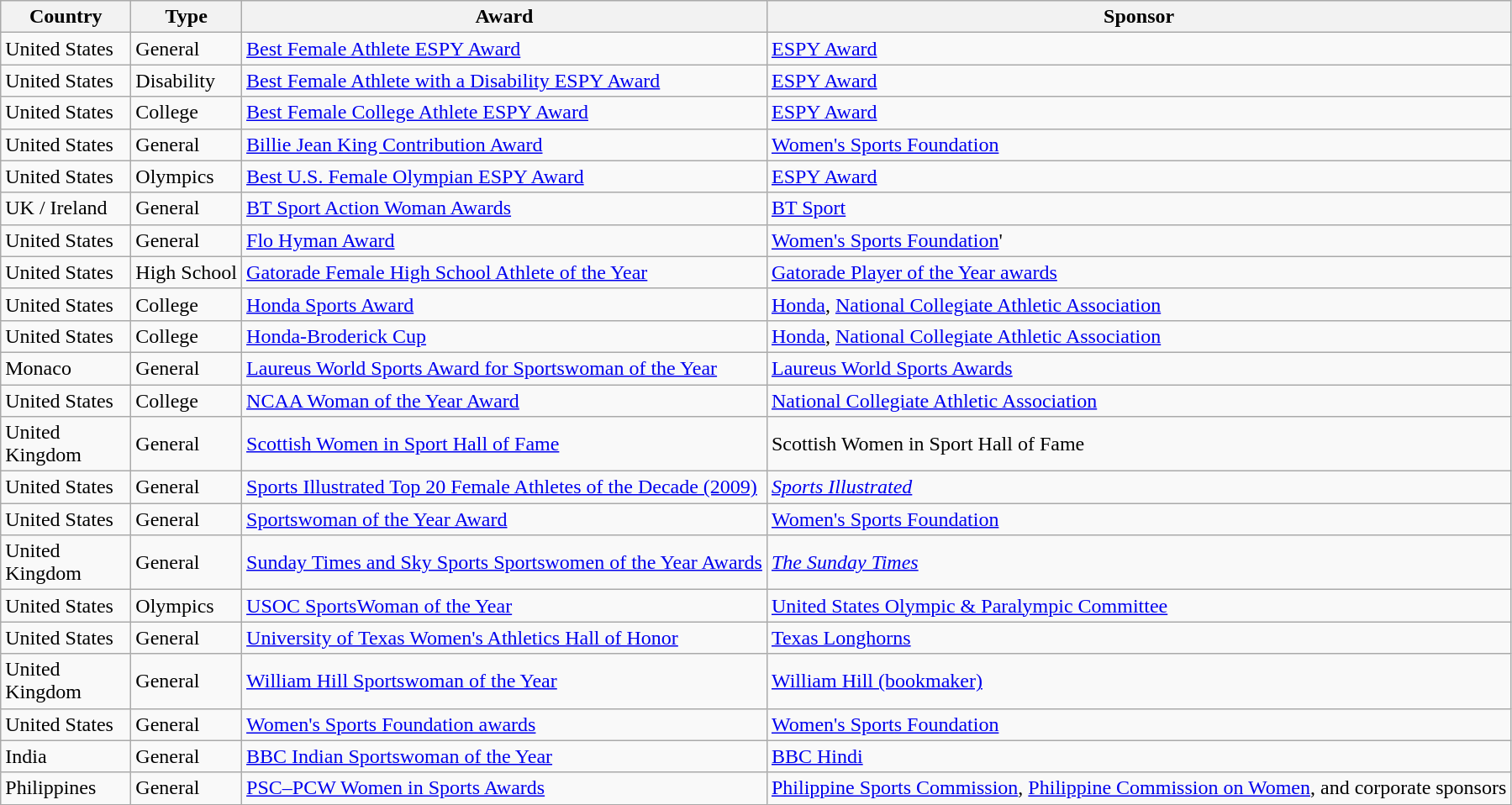<table Class="wikitable sortable">
<tr>
<th style="width:6em;">Country</th>
<th>Type</th>
<th>Award</th>
<th>Sponsor</th>
</tr>
<tr>
<td>United States</td>
<td>General</td>
<td><a href='#'>Best Female Athlete ESPY Award</a></td>
<td><a href='#'>ESPY Award</a></td>
</tr>
<tr>
<td>United States</td>
<td>Disability</td>
<td><a href='#'>Best Female Athlete with a Disability ESPY Award</a></td>
<td><a href='#'>ESPY Award</a></td>
</tr>
<tr>
<td>United States</td>
<td>College</td>
<td><a href='#'>Best Female College Athlete ESPY Award</a></td>
<td><a href='#'>ESPY Award</a></td>
</tr>
<tr>
<td>United States</td>
<td>General</td>
<td><a href='#'>Billie Jean King Contribution Award</a></td>
<td><a href='#'>Women's Sports Foundation</a></td>
</tr>
<tr>
<td>United States</td>
<td>Olympics</td>
<td><a href='#'>Best U.S. Female Olympian ESPY Award</a></td>
<td><a href='#'>ESPY Award</a></td>
</tr>
<tr>
<td>UK / Ireland</td>
<td>General</td>
<td><a href='#'>BT Sport Action Woman Awards</a></td>
<td><a href='#'>BT Sport</a></td>
</tr>
<tr>
<td>United States</td>
<td>General</td>
<td><a href='#'>Flo Hyman Award</a></td>
<td><a href='#'>Women's Sports Foundation</a>'</td>
</tr>
<tr>
<td>United States</td>
<td>High School</td>
<td><a href='#'>Gatorade Female High School Athlete of the Year</a></td>
<td><a href='#'>Gatorade Player of the Year awards</a></td>
</tr>
<tr>
<td>United States</td>
<td>College</td>
<td><a href='#'>Honda Sports Award</a></td>
<td><a href='#'>Honda</a>, <a href='#'>National Collegiate Athletic Association</a></td>
</tr>
<tr>
<td>United States</td>
<td>College</td>
<td><a href='#'>Honda-Broderick Cup</a></td>
<td><a href='#'>Honda</a>, <a href='#'>National Collegiate Athletic Association</a></td>
</tr>
<tr>
<td>Monaco</td>
<td>General</td>
<td><a href='#'>Laureus World Sports Award for Sportswoman of the Year</a></td>
<td><a href='#'>Laureus World Sports Awards</a></td>
</tr>
<tr>
<td>United States</td>
<td>College</td>
<td><a href='#'>NCAA Woman of the Year Award</a></td>
<td><a href='#'>National Collegiate Athletic Association</a></td>
</tr>
<tr>
<td>United Kingdom</td>
<td>General</td>
<td><a href='#'>Scottish Women in Sport Hall of Fame</a></td>
<td>Scottish Women in Sport Hall of Fame</td>
</tr>
<tr>
<td>United States</td>
<td>General</td>
<td><a href='#'>Sports Illustrated Top 20 Female Athletes of the Decade (2009)</a></td>
<td><em><a href='#'>Sports Illustrated</a></em></td>
</tr>
<tr>
<td>United States</td>
<td>General</td>
<td><a href='#'>Sportswoman of the Year Award</a></td>
<td><a href='#'>Women's Sports Foundation</a></td>
</tr>
<tr>
<td>United Kingdom</td>
<td>General</td>
<td><a href='#'>Sunday Times and Sky Sports Sportswomen of the Year Awards</a></td>
<td><em><a href='#'>The Sunday Times</a></em></td>
</tr>
<tr>
<td>United States</td>
<td>Olympics</td>
<td><a href='#'>USOC SportsWoman of the Year</a></td>
<td><a href='#'>United States Olympic & Paralympic Committee</a></td>
</tr>
<tr>
<td>United States</td>
<td>General</td>
<td><a href='#'>University of Texas Women's Athletics Hall of Honor</a></td>
<td><a href='#'>Texas Longhorns</a></td>
</tr>
<tr>
<td>United Kingdom</td>
<td>General</td>
<td><a href='#'>William Hill Sportswoman of the Year</a></td>
<td><a href='#'>William Hill (bookmaker)</a></td>
</tr>
<tr>
<td>United States</td>
<td>General</td>
<td><a href='#'>Women's Sports Foundation awards</a></td>
<td><a href='#'>Women's Sports Foundation</a></td>
</tr>
<tr>
<td>India</td>
<td>General</td>
<td><a href='#'>BBC Indian Sportswoman of the Year</a></td>
<td><a href='#'>BBC Hindi</a></td>
</tr>
<tr>
<td>Philippines</td>
<td>General</td>
<td><a href='#'>PSC–PCW Women in Sports Awards</a></td>
<td><a href='#'>Philippine Sports Commission</a>, <a href='#'>Philippine Commission on Women</a>, and corporate sponsors</td>
</tr>
</table>
